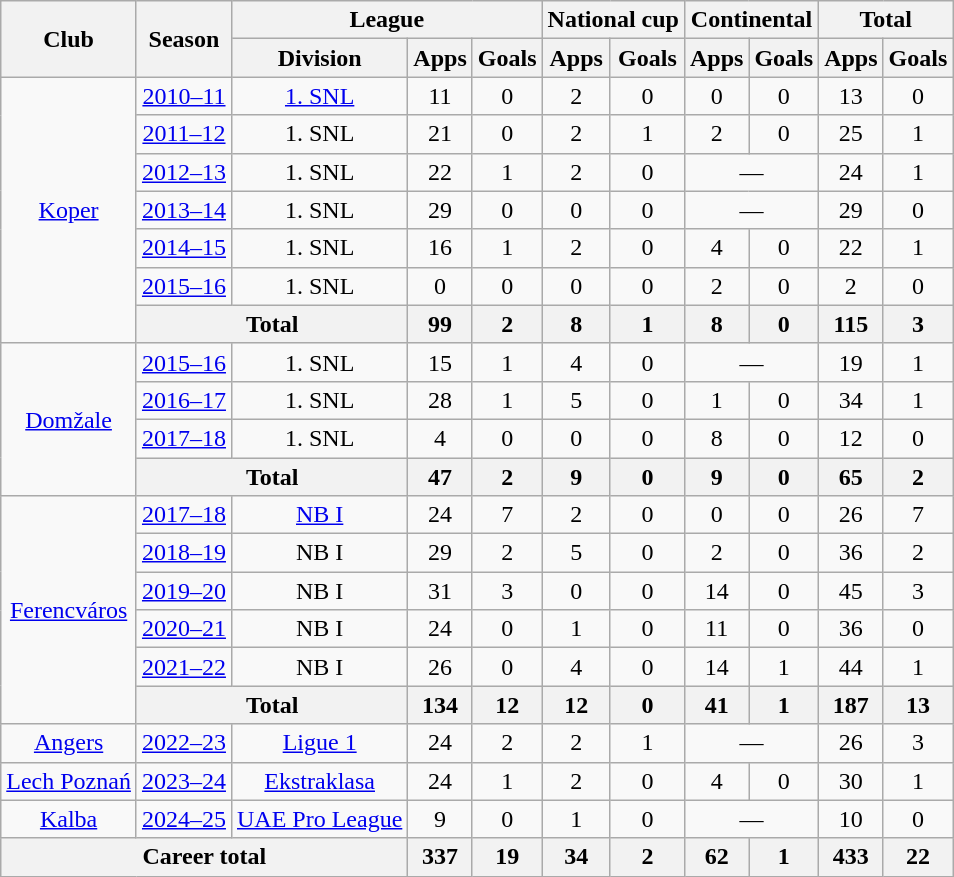<table class="wikitable" style="text-align:center;">
<tr>
<th rowspan="2">Club</th>
<th rowspan="2">Season</th>
<th colspan="3">League</th>
<th colspan="2">National cup</th>
<th colspan="2">Continental</th>
<th colspan="2">Total</th>
</tr>
<tr>
<th>Division</th>
<th>Apps</th>
<th>Goals</th>
<th>Apps</th>
<th>Goals</th>
<th>Apps</th>
<th>Goals</th>
<th>Apps</th>
<th>Goals</th>
</tr>
<tr>
<td rowspan="7"><a href='#'>Koper</a></td>
<td><a href='#'>2010–11</a></td>
<td><a href='#'>1. SNL</a></td>
<td>11</td>
<td>0</td>
<td>2</td>
<td>0</td>
<td>0</td>
<td>0</td>
<td>13</td>
<td>0</td>
</tr>
<tr>
<td><a href='#'>2011–12</a></td>
<td>1. SNL</td>
<td>21</td>
<td>0</td>
<td>2</td>
<td>1</td>
<td>2</td>
<td>0</td>
<td>25</td>
<td>1</td>
</tr>
<tr>
<td><a href='#'>2012–13</a></td>
<td>1. SNL</td>
<td>22</td>
<td>1</td>
<td>2</td>
<td>0</td>
<td colspan="2">—</td>
<td>24</td>
<td>1</td>
</tr>
<tr>
<td><a href='#'>2013–14</a></td>
<td>1. SNL</td>
<td>29</td>
<td>0</td>
<td>0</td>
<td>0</td>
<td colspan="2">—</td>
<td>29</td>
<td>0</td>
</tr>
<tr>
<td><a href='#'>2014–15</a></td>
<td>1. SNL</td>
<td>16</td>
<td>1</td>
<td>2</td>
<td>0</td>
<td>4</td>
<td>0</td>
<td>22</td>
<td>1</td>
</tr>
<tr>
<td><a href='#'>2015–16</a></td>
<td>1. SNL</td>
<td>0</td>
<td>0</td>
<td>0</td>
<td>0</td>
<td>2</td>
<td>0</td>
<td>2</td>
<td>0</td>
</tr>
<tr>
<th colspan="2">Total</th>
<th>99</th>
<th>2</th>
<th>8</th>
<th>1</th>
<th>8</th>
<th>0</th>
<th>115</th>
<th>3</th>
</tr>
<tr>
<td rowspan="4"><a href='#'>Domžale</a></td>
<td><a href='#'>2015–16</a></td>
<td>1. SNL</td>
<td>15</td>
<td>1</td>
<td>4</td>
<td>0</td>
<td colspan="2">—</td>
<td>19</td>
<td>1</td>
</tr>
<tr>
<td><a href='#'>2016–17</a></td>
<td>1. SNL</td>
<td>28</td>
<td>1</td>
<td>5</td>
<td>0</td>
<td>1</td>
<td>0</td>
<td>34</td>
<td>1</td>
</tr>
<tr>
<td><a href='#'>2017–18</a></td>
<td>1. SNL</td>
<td>4</td>
<td>0</td>
<td>0</td>
<td>0</td>
<td>8</td>
<td>0</td>
<td>12</td>
<td>0</td>
</tr>
<tr>
<th colspan="2">Total</th>
<th>47</th>
<th>2</th>
<th>9</th>
<th>0</th>
<th>9</th>
<th>0</th>
<th>65</th>
<th>2</th>
</tr>
<tr>
<td rowspan="6"><a href='#'>Ferencváros</a></td>
<td><a href='#'>2017–18</a></td>
<td><a href='#'>NB I</a></td>
<td>24</td>
<td>7</td>
<td>2</td>
<td>0</td>
<td>0</td>
<td>0</td>
<td>26</td>
<td>7</td>
</tr>
<tr>
<td><a href='#'>2018–19</a></td>
<td>NB I</td>
<td>29</td>
<td>2</td>
<td>5</td>
<td>0</td>
<td>2</td>
<td>0</td>
<td>36</td>
<td>2</td>
</tr>
<tr>
<td><a href='#'>2019–20</a></td>
<td>NB I</td>
<td>31</td>
<td>3</td>
<td>0</td>
<td>0</td>
<td>14</td>
<td>0</td>
<td>45</td>
<td>3</td>
</tr>
<tr>
<td><a href='#'>2020–21</a></td>
<td>NB I</td>
<td>24</td>
<td>0</td>
<td>1</td>
<td>0</td>
<td>11</td>
<td>0</td>
<td>36</td>
<td>0</td>
</tr>
<tr>
<td><a href='#'>2021–22</a></td>
<td>NB I</td>
<td>26</td>
<td>0</td>
<td>4</td>
<td>0</td>
<td>14</td>
<td>1</td>
<td>44</td>
<td>1</td>
</tr>
<tr>
<th colspan="2">Total</th>
<th>134</th>
<th>12</th>
<th>12</th>
<th>0</th>
<th>41</th>
<th>1</th>
<th>187</th>
<th>13</th>
</tr>
<tr>
<td><a href='#'>Angers</a></td>
<td><a href='#'>2022–23</a></td>
<td><a href='#'>Ligue 1</a></td>
<td>24</td>
<td>2</td>
<td>2</td>
<td>1</td>
<td colspan="2">—</td>
<td>26</td>
<td>3</td>
</tr>
<tr>
<td><a href='#'>Lech Poznań</a></td>
<td><a href='#'>2023–24</a></td>
<td><a href='#'>Ekstraklasa</a></td>
<td>24</td>
<td>1</td>
<td>2</td>
<td>0</td>
<td>4</td>
<td>0</td>
<td>30</td>
<td>1</td>
</tr>
<tr>
<td><a href='#'>Kalba</a></td>
<td><a href='#'>2024–25</a></td>
<td><a href='#'>UAE Pro League</a></td>
<td>9</td>
<td>0</td>
<td>1</td>
<td>0</td>
<td colspan="2">—</td>
<td>10</td>
<td>0</td>
</tr>
<tr>
<th colspan="3">Career total</th>
<th>337</th>
<th>19</th>
<th>34</th>
<th>2</th>
<th>62</th>
<th>1</th>
<th>433</th>
<th>22</th>
</tr>
</table>
